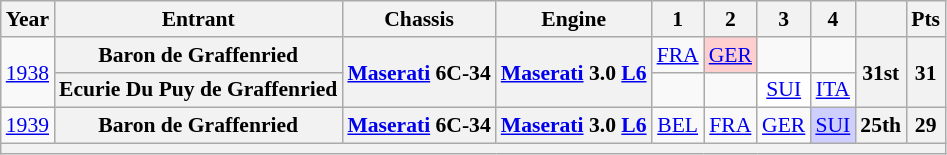<table class="wikitable" style="text-align:center; font-size:90%">
<tr>
<th>Year</th>
<th>Entrant</th>
<th>Chassis</th>
<th>Engine</th>
<th>1</th>
<th>2</th>
<th>3</th>
<th>4</th>
<th></th>
<th>Pts</th>
</tr>
<tr>
<td rowspan=2><a href='#'>1938</a></td>
<th>Baron de Graffenried</th>
<th rowspan=2><a href='#'>Maserati</a> 6C-34</th>
<th rowspan=2><a href='#'>Maserati</a> 3.0 <a href='#'>L6</a></th>
<td><a href='#'>FRA</a></td>
<td style="background:#ffcfcf;"><a href='#'>GER</a><br></td>
<td></td>
<td></td>
<th rowspan=2>31st</th>
<th rowspan=2>31</th>
</tr>
<tr>
<th>Ecurie Du Puy de Graffenried</th>
<td></td>
<td></td>
<td style="background:#ffffff;"><a href='#'>SUI</a><br></td>
<td><a href='#'>ITA</a></td>
</tr>
<tr>
<td><a href='#'>1939</a></td>
<th>Baron de Graffenried</th>
<th><a href='#'>Maserati</a> 6C-34</th>
<th><a href='#'>Maserati</a> 3.0 <a href='#'>L6</a></th>
<td><a href='#'>BEL</a></td>
<td><a href='#'>FRA</a></td>
<td><a href='#'>GER</a></td>
<td style="background:#cfcfff;"><a href='#'>SUI</a><br></td>
<th>25th</th>
<th>29</th>
</tr>
<tr>
<th colspan=10></th>
</tr>
</table>
